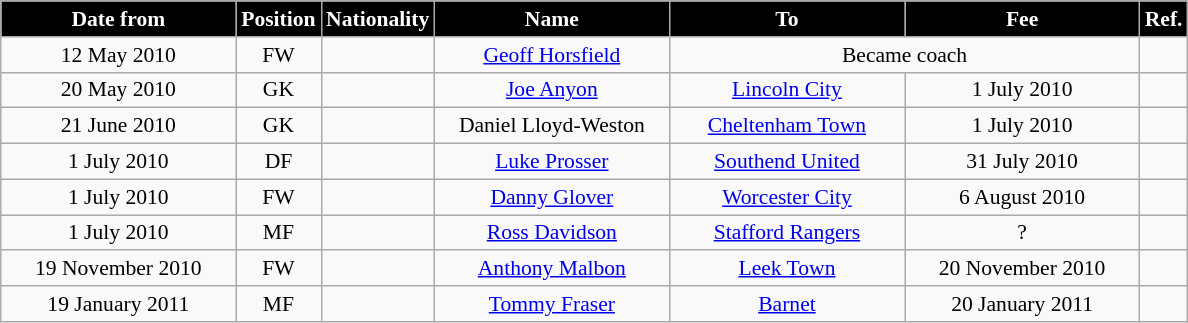<table class="wikitable" style="text-align:center; font-size:90%; ">
<tr>
<th style="background:#000000; color:#FFFFFF; width:150px;">Date from</th>
<th style="background:#000000; color:#FFFFFF; width:50px;">Position</th>
<th style="background:#000000; color:#FFFFFF; width:50px;">Nationality</th>
<th style="background:#000000; color:#FFFFFF; width:150px;">Name</th>
<th style="background:#000000; color:#FFFFFF; width:150px;">To</th>
<th style="background:#000000; color:#FFFFFF; width:150px;">Fee</th>
<th style="background:#000000; color:#FFFFFF; width:25px;">Ref.</th>
</tr>
<tr>
<td>12 May 2010</td>
<td align="center">FW</td>
<td></td>
<td><a href='#'>Geoff Horsfield</a></td>
<td colspan="2">Became coach</td>
<td align="center"></td>
</tr>
<tr>
<td>20 May 2010</td>
<td align="center">GK</td>
<td></td>
<td><a href='#'>Joe Anyon</a></td>
<td><a href='#'>Lincoln City</a></td>
<td>1 July 2010</td>
<td align="center"></td>
</tr>
<tr>
<td>21 June 2010</td>
<td align="center">GK</td>
<td></td>
<td>Daniel Lloyd-Weston</td>
<td><a href='#'>Cheltenham Town</a></td>
<td>1 July 2010</td>
<td align="center"></td>
</tr>
<tr>
<td>1 July 2010</td>
<td align="center">DF</td>
<td></td>
<td><a href='#'>Luke Prosser</a></td>
<td><a href='#'>Southend United</a></td>
<td>31 July 2010</td>
<td align="center"></td>
</tr>
<tr>
<td>1 July 2010</td>
<td align="center">FW</td>
<td></td>
<td><a href='#'>Danny Glover</a></td>
<td><a href='#'>Worcester City</a></td>
<td>6 August 2010</td>
<td align="center"></td>
</tr>
<tr>
<td>1 July 2010</td>
<td align="center">MF</td>
<td></td>
<td><a href='#'>Ross Davidson</a></td>
<td><a href='#'>Stafford Rangers</a></td>
<td>?</td>
<td align="center"></td>
</tr>
<tr>
<td>19 November 2010</td>
<td align="center">FW</td>
<td></td>
<td><a href='#'>Anthony Malbon</a></td>
<td><a href='#'>Leek Town</a></td>
<td>20 November 2010</td>
<td align="center"></td>
</tr>
<tr>
<td>19 January 2011</td>
<td align="center">MF</td>
<td></td>
<td><a href='#'>Tommy Fraser</a></td>
<td><a href='#'>Barnet</a></td>
<td>20 January 2011</td>
<td align="center"></td>
</tr>
</table>
